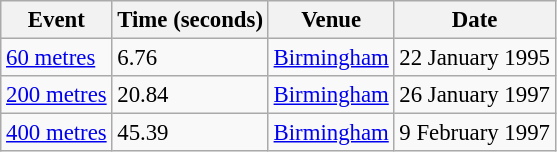<table class="wikitable" style="border-collapse: collapse; font-size: 95%;">
<tr>
<th>Event</th>
<th>Time (seconds)</th>
<th>Venue</th>
<th>Date</th>
</tr>
<tr>
<td><a href='#'>60 metres</a></td>
<td>6.76</td>
<td><a href='#'>Birmingham</a></td>
<td>22 January 1995</td>
</tr>
<tr>
<td><a href='#'>200 metres</a></td>
<td>20.84</td>
<td><a href='#'>Birmingham</a></td>
<td>26 January 1997</td>
</tr>
<tr>
<td><a href='#'>400 metres</a></td>
<td>45.39</td>
<td><a href='#'>Birmingham</a></td>
<td>9 February 1997</td>
</tr>
</table>
